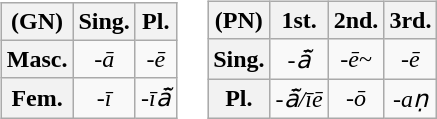<table>
<tr>
<td><br><table class="wikitable" style="text-align:center;">
<tr>
<th>(GN)</th>
<th>Sing.</th>
<th>Pl.</th>
</tr>
<tr>
<th>Masc.</th>
<td>-<em>ā</em></td>
<td>-<em>ē</em></td>
</tr>
<tr>
<th>Fem.</th>
<td>-<em>ī</em></td>
<td>-<em>īā̃</em></td>
</tr>
</table>
</td>
<td><br><table class="wikitable" style="text-align:center;">
<tr>
<th>(PN)</th>
<th>1st.</th>
<th>2nd.</th>
<th>3rd.</th>
</tr>
<tr>
<th>Sing.</th>
<td>-<em>ā̃</em></td>
<td>-<em>ē~</em></td>
<td>-<em>ē</em></td>
</tr>
<tr>
<th>Pl.</th>
<td>-<em>ā̃/īē</em></td>
<td>-<em>ō</em></td>
<td>-<em>aṇ</em></td>
</tr>
</table>
</td>
</tr>
</table>
